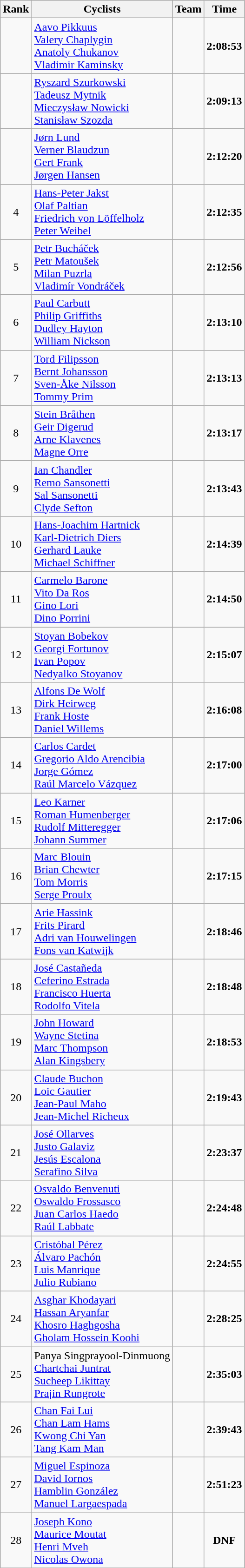<table class=wikitable style="text-align:center">
<tr>
<th>Rank</th>
<th>Cyclists</th>
<th>Team</th>
<th>Time</th>
</tr>
<tr>
<td></td>
<td align=left><a href='#'>Aavo Pikkuus</a> <br> <a href='#'>Valery Chaplygin</a><br> <a href='#'>Anatoly Chukanov</a><br> <a href='#'>Vladimir Kaminsky</a></td>
<td></td>
<td><strong>2:08:53</strong></td>
</tr>
<tr>
<td></td>
<td align=left><a href='#'>Ryszard Szurkowski</a> <br> <a href='#'>Tadeusz Mytnik</a> <br> <a href='#'>Mieczysław Nowicki</a> <br> <a href='#'>Stanisław Szozda</a></td>
<td></td>
<td><strong>2:09:13</strong></td>
</tr>
<tr>
<td></td>
<td align=left><a href='#'>Jørn Lund</a> <br> <a href='#'>Verner Blaudzun</a> <br> <a href='#'>Gert Frank</a> <br> <a href='#'>Jørgen Hansen</a></td>
<td></td>
<td><strong>2:12:20</strong></td>
</tr>
<tr>
<td>4</td>
<td align=left><a href='#'>Hans-Peter Jakst</a><br> <a href='#'>Olaf Paltian</a><br> <a href='#'>Friedrich von Löffelholz</a> <br> <a href='#'>Peter Weibel</a></td>
<td></td>
<td><strong>2:12:35 </strong></td>
</tr>
<tr>
<td>5</td>
<td align=left><a href='#'>Petr Bucháček</a><br> <a href='#'>Petr Matoušek</a><br> <a href='#'>Milan Puzrla</a> <br> <a href='#'>Vladimír Vondráček</a></td>
<td></td>
<td><strong>2:12:56 </strong></td>
</tr>
<tr>
<td>6</td>
<td align=left><a href='#'>Paul Carbutt</a><br> <a href='#'>Philip Griffiths</a><br> <a href='#'>Dudley Hayton</a> <br> <a href='#'>William Nickson</a></td>
<td></td>
<td><strong>2:13:10</strong></td>
</tr>
<tr>
<td>7</td>
<td align=left><a href='#'>Tord Filipsson</a><br> <a href='#'>Bernt Johansson</a><br> <a href='#'>Sven-Åke Nilsson</a> <br> <a href='#'>Tommy Prim</a></td>
<td></td>
<td><strong>2:13:13 </strong></td>
</tr>
<tr>
<td>8</td>
<td align=left><a href='#'>Stein Bråthen</a><br> <a href='#'>Geir Digerud</a><br> <a href='#'>Arne Klavenes</a> <br> <a href='#'>Magne Orre</a></td>
<td></td>
<td><strong>2:13:17 </strong></td>
</tr>
<tr>
<td>9</td>
<td align=left><a href='#'>Ian Chandler</a><br> <a href='#'>Remo Sansonetti</a><br> <a href='#'>Sal Sansonetti</a> <br> <a href='#'>Clyde Sefton</a></td>
<td></td>
<td><strong>2:13:43</strong></td>
</tr>
<tr>
<td>10</td>
<td align=left><a href='#'>Hans-Joachim Hartnick</a><br> <a href='#'>Karl-Dietrich Diers</a><br> <a href='#'>Gerhard Lauke</a> <br> <a href='#'>Michael Schiffner</a></td>
<td></td>
<td><strong>2:14:39 </strong></td>
</tr>
<tr>
<td>11</td>
<td align=left><a href='#'>Carmelo Barone</a><br> <a href='#'>Vito Da Ros</a><br> <a href='#'>Gino Lori</a> <br> <a href='#'>Dino Porrini</a></td>
<td></td>
<td><strong>2:14:50 </strong></td>
</tr>
<tr>
<td>12</td>
<td align=left><a href='#'>Stoyan Bobekov</a><br> <a href='#'>Georgi Fortunov</a><br> <a href='#'>Ivan Popov</a> <br> <a href='#'>Nedyalko Stoyanov</a></td>
<td></td>
<td><strong>2:15:07</strong></td>
</tr>
<tr>
<td>13</td>
<td align=left><a href='#'>Alfons De Wolf</a><br> <a href='#'>Dirk Heirweg</a><br> <a href='#'>Frank Hoste</a> <br> <a href='#'>Daniel Willems</a></td>
<td></td>
<td><strong>2:16:08</strong></td>
</tr>
<tr>
<td>14</td>
<td align=left><a href='#'>Carlos Cardet</a><br> <a href='#'>Gregorio Aldo Arencibia</a><br> <a href='#'>Jorge Gómez</a> <br> <a href='#'>Raúl Marcelo Vázquez</a></td>
<td></td>
<td><strong>2:17:00</strong></td>
</tr>
<tr>
<td>15</td>
<td align=left><a href='#'>Leo Karner</a><br> <a href='#'>Roman Humenberger</a><br> <a href='#'>Rudolf Mitteregger</a> <br> <a href='#'>Johann Summer</a></td>
<td></td>
<td><strong>2:17:06</strong></td>
</tr>
<tr>
<td>16</td>
<td align=left><a href='#'>Marc Blouin</a><br> <a href='#'>Brian Chewter</a><br> <a href='#'>Tom Morris</a> <br> <a href='#'>Serge Proulx</a></td>
<td></td>
<td><strong>2:17:15</strong></td>
</tr>
<tr>
<td>17</td>
<td align=left><a href='#'>Arie Hassink</a><br> <a href='#'>Frits Pirard</a><br> <a href='#'>Adri van Houwelingen</a> <br> <a href='#'>Fons van Katwijk</a></td>
<td></td>
<td><strong>2:18:46</strong></td>
</tr>
<tr>
<td>18</td>
<td align=left><a href='#'>José Castañeda</a><br> <a href='#'>Ceferino Estrada</a><br> <a href='#'>Francisco Huerta</a> <br> <a href='#'>Rodolfo Vitela</a></td>
<td></td>
<td><strong>2:18:48</strong></td>
</tr>
<tr>
<td>19</td>
<td align=left><a href='#'>John Howard</a><br> <a href='#'>Wayne Stetina</a><br> <a href='#'>Marc Thompson</a> <br> <a href='#'>Alan Kingsbery</a></td>
<td></td>
<td><strong>2:18:53</strong></td>
</tr>
<tr>
<td>20</td>
<td align=left><a href='#'>Claude Buchon</a><br> <a href='#'>Loic Gautier</a><br> <a href='#'>Jean-Paul Maho</a> <br> <a href='#'>Jean-Michel Richeux</a></td>
<td></td>
<td><strong>2:19:43 </strong></td>
</tr>
<tr>
<td>21</td>
<td align=left><a href='#'>José Ollarves</a><br> <a href='#'>Justo Galaviz</a><br> <a href='#'>Jesús Escalona</a> <br> <a href='#'>Serafino Silva</a></td>
<td></td>
<td><strong>2:23:37</strong></td>
</tr>
<tr>
<td>22</td>
<td align=left><a href='#'>Osvaldo Benvenuti</a><br> <a href='#'>Oswaldo Frossasco</a><br> <a href='#'>Juan Carlos Haedo</a> <br> <a href='#'>Raúl Labbate</a></td>
<td></td>
<td><strong>2:24:48</strong></td>
</tr>
<tr>
<td>23</td>
<td align=left><a href='#'>Cristóbal Pérez</a><br> <a href='#'>Álvaro Pachón</a><br> <a href='#'>Luis Manrique</a> <br> <a href='#'>Julio Rubiano</a></td>
<td></td>
<td><strong>2:24:55</strong></td>
</tr>
<tr>
<td>24</td>
<td align=left><a href='#'>Asghar Khodayari</a> <br> <a href='#'>Hassan Aryanfar</a> <br> <a href='#'>Khosro Haghgosha</a> <br> <a href='#'>Gholam Hossein Koohi</a></td>
<td></td>
<td><strong>2:28:25</strong></td>
</tr>
<tr>
<td>25</td>
<td align=left>Panya Singprayool-Dinmuong <br> <a href='#'>Chartchai Juntrat</a> <br> <a href='#'>Sucheep Likittay</a> <br> <a href='#'>Prajin Rungrote</a></td>
<td></td>
<td><strong>2:35:03</strong></td>
</tr>
<tr>
<td>26</td>
<td align=left><a href='#'>Chan Fai Lui</a> <br> <a href='#'>Chan Lam Hams</a> <br> <a href='#'>Kwong Chi Yan</a> <br> <a href='#'>Tang Kam Man</a></td>
<td></td>
<td><strong>2:39:43</strong></td>
</tr>
<tr>
<td>27</td>
<td align=left><a href='#'>Miguel Espinoza</a> <br> <a href='#'>David Iornos</a> <br> <a href='#'>Hamblin González</a> <br> <a href='#'>Manuel Largaespada</a></td>
<td></td>
<td><strong>2:51:23</strong></td>
</tr>
<tr>
<td>28</td>
<td align=left><a href='#'>Joseph Kono</a> <br> <a href='#'>Maurice Moutat</a> <br> <a href='#'>Henri Mveh</a> <br> <a href='#'>Nicolas Owona</a></td>
<td></td>
<td><strong>DNF</strong></td>
</tr>
</table>
